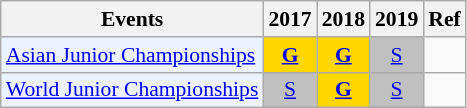<table class="wikitable" style="font-size: 90%; text-align:center">
<tr>
<th>Events</th>
<th>2017</th>
<th>2018</th>
<th>2019</th>
<th>Ref</th>
</tr>
<tr>
<td bgcolor="#ECF2FF"; align="left"><a href='#'>Asian Junior Championships</a></td>
<td bgcolor=gold><a href='#'><strong>G</strong></a></td>
<td bgcolor=gold><a href='#'><strong>G</strong></a></td>
<td bgcolor=silver><a href='#'>S</a></td>
<td></td>
</tr>
<tr>
<td bgcolor="#ECF2FF"; align="left"><a href='#'>World Junior Championships</a></td>
<td bgcolor=silver><a href='#'>S</a></td>
<td bgcolor=gold><a href='#'><strong>G</strong></a></td>
<td bgcolor=silver><a href='#'>S</a></td>
<td></td>
</tr>
</table>
